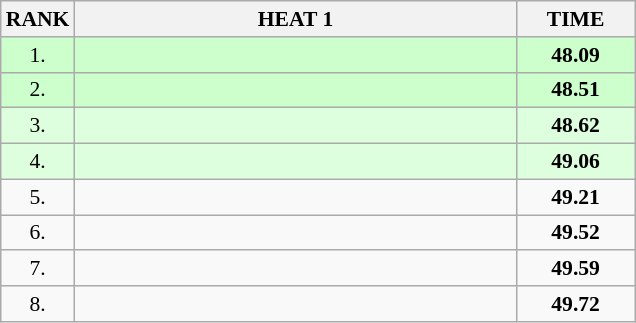<table class="wikitable" style="border-collapse: collapse; font-size: 90%;">
<tr>
<th>RANK</th>
<th style="width: 20em">HEAT 1</th>
<th style="width: 5em">TIME</th>
</tr>
<tr style="background:#ccffcc;">
<td align="center">1.</td>
<td></td>
<td align="center"><strong>48.09</strong></td>
</tr>
<tr style="background:#ccffcc;">
<td align="center">2.</td>
<td></td>
<td align="center"><strong>48.51</strong></td>
</tr>
<tr style="background:#ddffdd;">
<td align="center">3.</td>
<td></td>
<td align="center"><strong>48.62</strong></td>
</tr>
<tr style="background:#ddffdd;">
<td align="center">4.</td>
<td></td>
<td align="center"><strong>49.06</strong></td>
</tr>
<tr>
<td align="center">5.</td>
<td></td>
<td align="center"><strong>49.21</strong></td>
</tr>
<tr>
<td align="center">6.</td>
<td></td>
<td align="center"><strong>49.52</strong></td>
</tr>
<tr>
<td align="center">7.</td>
<td></td>
<td align="center"><strong>49.59</strong></td>
</tr>
<tr>
<td align="center">8.</td>
<td></td>
<td align="center"><strong>49.72</strong></td>
</tr>
</table>
